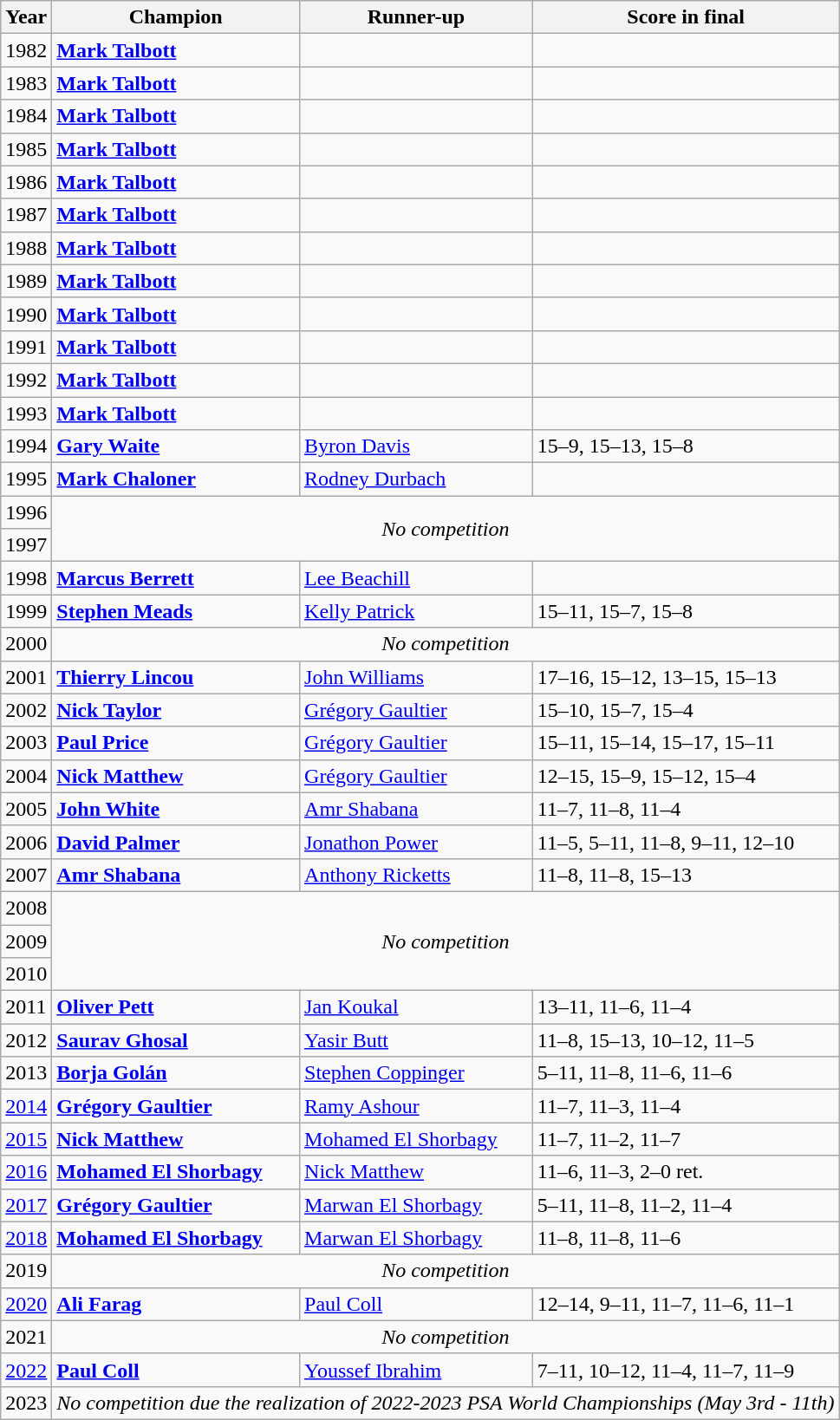<table class="wikitable">
<tr>
<th>Year</th>
<th>Champion</th>
<th>Runner-up</th>
<th>Score in final</th>
</tr>
<tr>
<td>1982</td>
<td> <strong><a href='#'>Mark Talbott</a></strong></td>
<td></td>
<td></td>
</tr>
<tr>
<td>1983</td>
<td> <strong><a href='#'>Mark Talbott</a></strong></td>
<td></td>
<td></td>
</tr>
<tr>
<td>1984</td>
<td> <strong><a href='#'>Mark Talbott</a></strong></td>
<td></td>
<td></td>
</tr>
<tr>
<td>1985</td>
<td> <strong><a href='#'>Mark Talbott</a></strong></td>
<td></td>
<td></td>
</tr>
<tr>
<td>1986</td>
<td> <strong><a href='#'>Mark Talbott</a></strong></td>
<td></td>
<td></td>
</tr>
<tr>
<td>1987</td>
<td> <strong><a href='#'>Mark Talbott</a></strong></td>
<td></td>
<td></td>
</tr>
<tr>
<td>1988</td>
<td> <strong><a href='#'>Mark Talbott</a></strong></td>
<td></td>
<td></td>
</tr>
<tr>
<td>1989</td>
<td> <strong><a href='#'>Mark Talbott</a></strong></td>
<td></td>
<td></td>
</tr>
<tr>
<td>1990</td>
<td> <strong><a href='#'>Mark Talbott</a></strong></td>
<td></td>
<td></td>
</tr>
<tr>
<td>1991</td>
<td> <strong><a href='#'>Mark Talbott</a></strong></td>
<td></td>
<td></td>
</tr>
<tr>
<td>1992</td>
<td> <strong><a href='#'>Mark Talbott</a></strong></td>
<td></td>
<td></td>
</tr>
<tr>
<td>1993</td>
<td> <strong><a href='#'>Mark Talbott</a></strong></td>
<td></td>
<td></td>
</tr>
<tr>
<td>1994</td>
<td> <strong><a href='#'>Gary Waite</a></strong></td>
<td> <a href='#'>Byron Davis</a></td>
<td>15–9, 15–13, 15–8</td>
</tr>
<tr>
<td>1995</td>
<td> <strong><a href='#'>Mark Chaloner</a></strong></td>
<td> <a href='#'>Rodney Durbach</a></td>
<td></td>
</tr>
<tr>
<td>1996</td>
<td rowspan="2" colspan="3" align="center"><em>No competition</em></td>
</tr>
<tr>
<td>1997</td>
</tr>
<tr>
<td>1998</td>
<td> <strong><a href='#'>Marcus Berrett</a></strong></td>
<td> <a href='#'>Lee Beachill</a></td>
<td></td>
</tr>
<tr>
<td>1999</td>
<td> <strong><a href='#'>Stephen Meads</a></strong></td>
<td> <a href='#'>Kelly Patrick</a></td>
<td>15–11, 15–7, 15–8</td>
</tr>
<tr>
<td>2000</td>
<td colspan="3" align="center"><em>No competition</em></td>
</tr>
<tr>
<td>2001</td>
<td> <strong><a href='#'>Thierry Lincou</a></strong></td>
<td> <a href='#'>John Williams</a></td>
<td>17–16, 15–12, 13–15, 15–13</td>
</tr>
<tr>
<td>2002</td>
<td> <strong><a href='#'>Nick Taylor</a></strong></td>
<td> <a href='#'>Grégory Gaultier</a></td>
<td>15–10, 15–7, 15–4</td>
</tr>
<tr>
<td>2003</td>
<td> <strong><a href='#'>Paul Price</a></strong></td>
<td> <a href='#'>Grégory Gaultier</a></td>
<td>15–11, 15–14, 15–17, 15–11</td>
</tr>
<tr>
<td>2004</td>
<td> <strong><a href='#'>Nick Matthew</a></strong></td>
<td> <a href='#'>Grégory Gaultier</a></td>
<td>12–15, 15–9, 15–12, 15–4</td>
</tr>
<tr>
<td>2005</td>
<td> <strong><a href='#'>John White</a></strong></td>
<td> <a href='#'>Amr Shabana</a></td>
<td>11–7, 11–8, 11–4</td>
</tr>
<tr>
<td>2006</td>
<td> <strong><a href='#'>David Palmer</a></strong></td>
<td> <a href='#'>Jonathon Power</a></td>
<td>11–5, 5–11, 11–8, 9–11, 12–10</td>
</tr>
<tr>
<td>2007</td>
<td> <strong><a href='#'>Amr Shabana</a></strong></td>
<td> <a href='#'>Anthony Ricketts</a></td>
<td>11–8, 11–8, 15–13</td>
</tr>
<tr>
<td>2008</td>
<td rowspan="3" colspan="3" align="center"><em>No competition</em></td>
</tr>
<tr>
<td>2009</td>
</tr>
<tr>
<td>2010</td>
</tr>
<tr>
<td>2011</td>
<td> <strong><a href='#'>Oliver Pett</a></strong></td>
<td> <a href='#'>Jan Koukal</a></td>
<td>13–11, 11–6, 11–4</td>
</tr>
<tr>
<td>2012</td>
<td> <strong><a href='#'>Saurav Ghosal</a></strong></td>
<td> <a href='#'>Yasir Butt</a></td>
<td>11–8, 15–13, 10–12, 11–5</td>
</tr>
<tr>
<td>2013</td>
<td> <strong><a href='#'>Borja Golán</a></strong></td>
<td> <a href='#'>Stephen Coppinger</a></td>
<td>5–11, 11–8, 11–6, 11–6</td>
</tr>
<tr>
<td><a href='#'>2014</a></td>
<td> <strong><a href='#'>Grégory Gaultier</a></strong></td>
<td> <a href='#'>Ramy Ashour</a></td>
<td>11–7, 11–3, 11–4</td>
</tr>
<tr>
<td><a href='#'>2015</a></td>
<td> <strong><a href='#'>Nick Matthew</a></strong></td>
<td> <a href='#'>Mohamed El Shorbagy</a></td>
<td>11–7, 11–2, 11–7</td>
</tr>
<tr>
<td><a href='#'>2016</a></td>
<td> <strong><a href='#'>Mohamed El Shorbagy</a></strong></td>
<td> <a href='#'>Nick Matthew</a></td>
<td>11–6, 11–3, 2–0 ret.</td>
</tr>
<tr>
<td><a href='#'>2017</a></td>
<td> <strong><a href='#'>Grégory Gaultier</a></strong></td>
<td> <a href='#'>Marwan El Shorbagy</a></td>
<td>5–11, 11–8, 11–2, 11–4</td>
</tr>
<tr>
<td><a href='#'>2018</a></td>
<td> <strong><a href='#'>Mohamed El Shorbagy</a></strong></td>
<td> <a href='#'>Marwan El Shorbagy</a></td>
<td>11–8, 11–8, 11–6</td>
</tr>
<tr>
<td>2019</td>
<td colspan="3" align="center"><em>No competition</em></td>
</tr>
<tr>
<td><a href='#'>2020</a></td>
<td> <strong><a href='#'>Ali Farag</a></strong></td>
<td> <a href='#'>Paul Coll</a></td>
<td>12–14, 9–11, 11–7, 11–6, 11–1</td>
</tr>
<tr>
<td>2021</td>
<td colspan="3" align="center"><em>No competition</em></td>
</tr>
<tr>
<td><a href='#'>2022</a></td>
<td> <strong><a href='#'>Paul Coll</a></strong></td>
<td> <a href='#'>Youssef Ibrahim</a></td>
<td>7–11, 10–12, 11–4, 11–7, 11–9</td>
</tr>
<tr>
<td>2023</td>
<td colspan="3"><em>No competition due the realization of 2022-2023 PSA World Championships (May 3rd - 11th)</em></td>
</tr>
</table>
